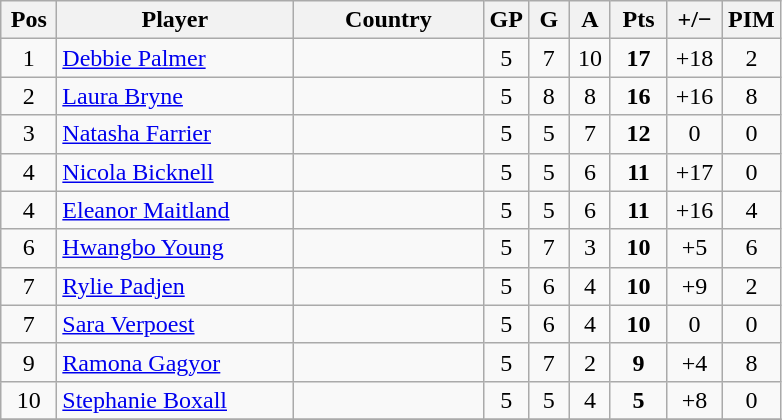<table class="wikitable sortable" style="text-align: center;">
<tr>
<th width=30>Pos</th>
<th width=150>Player</th>
<th width=120>Country</th>
<th width=20>GP</th>
<th width=20>G</th>
<th width=20>A</th>
<th width=30>Pts</th>
<th width=30>+/−</th>
<th width=30>PIM</th>
</tr>
<tr>
<td>1</td>
<td align=left><a href='#'>Debbie Palmer</a></td>
<td align=left></td>
<td>5</td>
<td>7</td>
<td>10</td>
<td><strong>17</strong></td>
<td>+18</td>
<td>2</td>
</tr>
<tr>
<td>2</td>
<td align=left><a href='#'>Laura Bryne</a></td>
<td align=left></td>
<td>5</td>
<td>8</td>
<td>8</td>
<td><strong>16</strong></td>
<td>+16</td>
<td>8</td>
</tr>
<tr>
<td>3</td>
<td align=left><a href='#'>Natasha Farrier</a></td>
<td align=left></td>
<td>5</td>
<td>5</td>
<td>7</td>
<td><strong>12</strong></td>
<td>0</td>
<td>0</td>
</tr>
<tr>
<td>4</td>
<td align=left><a href='#'>Nicola Bicknell</a></td>
<td align=left></td>
<td>5</td>
<td>5</td>
<td>6</td>
<td><strong>11</strong></td>
<td>+17</td>
<td>0</td>
</tr>
<tr>
<td>4</td>
<td align=left><a href='#'>Eleanor Maitland</a></td>
<td align=left></td>
<td>5</td>
<td>5</td>
<td>6</td>
<td><strong>11</strong></td>
<td>+16</td>
<td>4</td>
</tr>
<tr>
<td>6</td>
<td align=left><a href='#'>Hwangbo Young</a></td>
<td align=left></td>
<td>5</td>
<td>7</td>
<td>3</td>
<td><strong>10</strong></td>
<td>+5</td>
<td>6</td>
</tr>
<tr>
<td>7</td>
<td align=left><a href='#'>Rylie Padjen</a></td>
<td align=left></td>
<td>5</td>
<td>6</td>
<td>4</td>
<td><strong>10</strong></td>
<td>+9</td>
<td>2</td>
</tr>
<tr>
<td>7</td>
<td align=left><a href='#'>Sara Verpoest</a></td>
<td align=left></td>
<td>5</td>
<td>6</td>
<td>4</td>
<td><strong>10</strong></td>
<td>0</td>
<td>0</td>
</tr>
<tr>
<td>9</td>
<td align=left><a href='#'>Ramona Gagyor</a></td>
<td align=left></td>
<td>5</td>
<td>7</td>
<td>2</td>
<td><strong>9</strong></td>
<td>+4</td>
<td>8</td>
</tr>
<tr>
<td>10</td>
<td align=left><a href='#'>Stephanie Boxall</a></td>
<td align=left></td>
<td>5</td>
<td>5</td>
<td>4</td>
<td><strong>5</strong></td>
<td>+8</td>
<td>0</td>
</tr>
<tr>
</tr>
</table>
